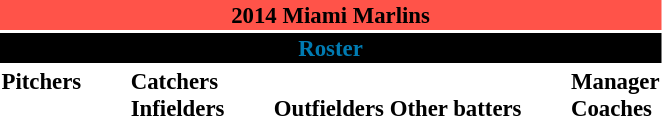<table class="toccolours" style="font-size: 95%;">
<tr>
<th colspan="10" style="background:#FF5349; color:black; text-align:center;">2014 Miami Marlins</th>
</tr>
<tr>
<td colspan="10" style="background:black; color:#007BB2;  text-align:center;"><strong>Roster</strong></td>
</tr>
<tr>
<td valign="top"><strong>Pitchers</strong><br>























</td>
<td style="width:25px;"></td>
<td valign="top"><strong>Catchers</strong><br>


<strong>Infielders</strong>









</td>
<td style="width:25px;"></td>
<td valign="top"><br><strong>Outfielders</strong>






<strong>Other batters</strong>
</td>
<td style="width:25px;"></td>
<td valign="top"><strong>Manager</strong><br>
<strong>Coaches</strong>
  
 
 
 
 
 
 
 </td>
</tr>
</table>
